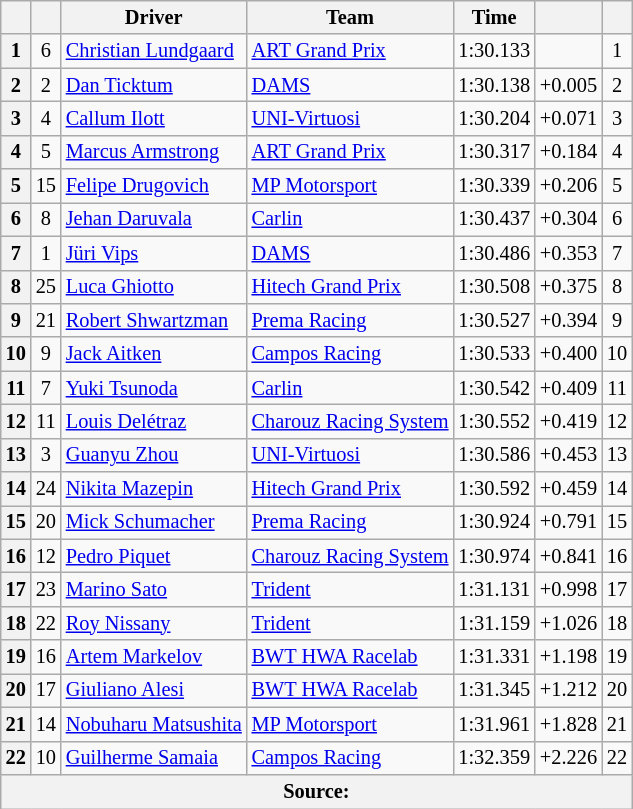<table class="wikitable" style="font-size:85%">
<tr>
<th scope="col"></th>
<th scope="col"></th>
<th scope="col">Driver</th>
<th scope="col">Team</th>
<th scope="col">Time</th>
<th scope="col"></th>
<th scope="col"></th>
</tr>
<tr>
<th scope=row>1</th>
<td align=center>6</td>
<td> <a href='#'>Christian Lundgaard</a></td>
<td><a href='#'>ART Grand Prix</a></td>
<td>1:30.133</td>
<td></td>
<td align=center>1</td>
</tr>
<tr>
<th scope=row>2</th>
<td align=center>2</td>
<td> <a href='#'>Dan Ticktum</a></td>
<td><a href='#'>DAMS</a></td>
<td>1:30.138</td>
<td>+0.005</td>
<td align=center>2</td>
</tr>
<tr>
<th scope=row>3</th>
<td align=center>4</td>
<td> <a href='#'>Callum Ilott</a></td>
<td><a href='#'>UNI-Virtuosi</a></td>
<td>1:30.204</td>
<td>+0.071</td>
<td align=center>3</td>
</tr>
<tr>
<th scope=row>4</th>
<td align=center>5</td>
<td> <a href='#'>Marcus Armstrong</a></td>
<td><a href='#'>ART Grand Prix</a></td>
<td>1:30.317</td>
<td>+0.184</td>
<td align=center>4</td>
</tr>
<tr>
<th scope=row>5</th>
<td align=center>15</td>
<td> <a href='#'>Felipe Drugovich</a></td>
<td><a href='#'>MP Motorsport</a></td>
<td>1:30.339</td>
<td>+0.206</td>
<td align=center>5</td>
</tr>
<tr>
<th scope=row>6</th>
<td align=center>8</td>
<td> <a href='#'>Jehan Daruvala</a></td>
<td><a href='#'>Carlin</a></td>
<td>1:30.437</td>
<td>+0.304</td>
<td align=center>6</td>
</tr>
<tr>
<th scope=row>7</th>
<td align=center>1</td>
<td> <a href='#'>Jüri Vips</a></td>
<td><a href='#'>DAMS</a></td>
<td>1:30.486</td>
<td>+0.353</td>
<td align=center>7</td>
</tr>
<tr>
<th scope=row>8</th>
<td align=center>25</td>
<td> <a href='#'>Luca Ghiotto</a></td>
<td><a href='#'>Hitech Grand Prix</a></td>
<td>1:30.508</td>
<td>+0.375</td>
<td align=center>8</td>
</tr>
<tr>
<th scope=row>9</th>
<td align=center>21</td>
<td> <a href='#'>Robert Shwartzman</a></td>
<td><a href='#'>Prema Racing</a></td>
<td>1:30.527</td>
<td>+0.394</td>
<td align=center>9</td>
</tr>
<tr>
<th scope=row>10</th>
<td align=center>9</td>
<td> <a href='#'>Jack Aitken</a></td>
<td><a href='#'>Campos Racing</a></td>
<td>1:30.533</td>
<td>+0.400</td>
<td align=center>10</td>
</tr>
<tr>
<th scope=row>11</th>
<td align=center>7</td>
<td> <a href='#'>Yuki Tsunoda</a></td>
<td><a href='#'>Carlin</a></td>
<td>1:30.542</td>
<td>+0.409</td>
<td align=center>11</td>
</tr>
<tr>
<th scope=row>12</th>
<td align=center>11</td>
<td> <a href='#'>Louis Delétraz</a></td>
<td><a href='#'>Charouz Racing System</a></td>
<td>1:30.552</td>
<td>+0.419</td>
<td align=center>12</td>
</tr>
<tr>
<th scope=row>13</th>
<td align=center>3</td>
<td> <a href='#'>Guanyu Zhou</a></td>
<td><a href='#'>UNI-Virtuosi</a></td>
<td>1:30.586</td>
<td>+0.453</td>
<td align=center>13</td>
</tr>
<tr>
<th scope=row>14</th>
<td align=center>24</td>
<td> <a href='#'>Nikita Mazepin</a></td>
<td><a href='#'>Hitech Grand Prix</a></td>
<td>1:30.592</td>
<td>+0.459</td>
<td align=center>14</td>
</tr>
<tr>
<th scope=row>15</th>
<td align=center>20</td>
<td> <a href='#'>Mick Schumacher</a></td>
<td><a href='#'>Prema Racing</a></td>
<td>1:30.924</td>
<td>+0.791</td>
<td align=center>15</td>
</tr>
<tr>
<th scope=row>16</th>
<td align=center>12</td>
<td> <a href='#'>Pedro Piquet</a></td>
<td><a href='#'>Charouz Racing System</a></td>
<td>1:30.974</td>
<td>+0.841</td>
<td align=center>16</td>
</tr>
<tr>
<th scope=row>17</th>
<td align=center>23</td>
<td> <a href='#'>Marino Sato</a></td>
<td><a href='#'>Trident</a></td>
<td>1:31.131</td>
<td>+0.998</td>
<td align=center>17</td>
</tr>
<tr>
<th scope=row>18</th>
<td align=center>22</td>
<td> <a href='#'>Roy Nissany</a></td>
<td><a href='#'>Trident</a></td>
<td>1:31.159</td>
<td>+1.026</td>
<td align=center>18</td>
</tr>
<tr>
<th scope=row>19</th>
<td align=center>16</td>
<td> <a href='#'>Artem Markelov</a></td>
<td><a href='#'>BWT HWA Racelab</a></td>
<td>1:31.331</td>
<td>+1.198</td>
<td align=center>19</td>
</tr>
<tr>
<th scope=row>20</th>
<td align=center>17</td>
<td> <a href='#'>Giuliano Alesi</a></td>
<td><a href='#'>BWT HWA Racelab</a></td>
<td>1:31.345</td>
<td>+1.212</td>
<td align=center>20</td>
</tr>
<tr>
<th scope=row>21</th>
<td align=center>14</td>
<td> <a href='#'>Nobuharu Matsushita</a></td>
<td><a href='#'>MP Motorsport</a></td>
<td>1:31.961</td>
<td>+1.828</td>
<td align=center>21</td>
</tr>
<tr>
<th scope=row>22</th>
<td align=center>10</td>
<td> <a href='#'>Guilherme Samaia</a></td>
<td><a href='#'>Campos Racing</a></td>
<td>1:32.359</td>
<td>+2.226</td>
<td align=center>22</td>
</tr>
<tr>
<th colspan="7">Source:</th>
</tr>
</table>
